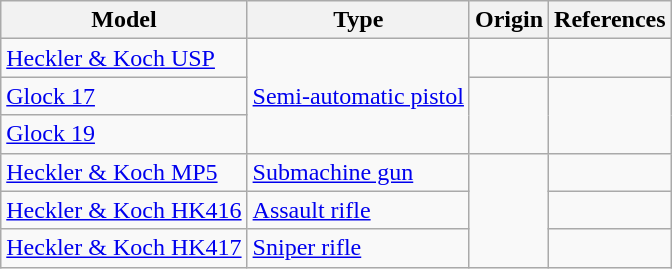<table class="wikitable">
<tr>
<th>Model</th>
<th>Type</th>
<th>Origin</th>
<th>References</th>
</tr>
<tr>
<td><a href='#'>Heckler & Koch USP</a></td>
<td rowspan="3"><a href='#'>Semi-automatic pistol</a></td>
<td></td>
<td></td>
</tr>
<tr>
<td><a href='#'>Glock 17</a></td>
<td rowspan="2"></td>
<td rowspan="2"></td>
</tr>
<tr>
<td><a href='#'>Glock 19</a></td>
</tr>
<tr>
<td><a href='#'>Heckler & Koch MP5</a></td>
<td><a href='#'>Submachine gun</a></td>
<td rowspan="3"></td>
<td></td>
</tr>
<tr>
<td><a href='#'>Heckler & Koch HK416</a></td>
<td><a href='#'>Assault rifle</a></td>
<td></td>
</tr>
<tr>
<td><a href='#'>Heckler & Koch HK417</a></td>
<td><a href='#'>Sniper rifle</a></td>
<td></td>
</tr>
</table>
